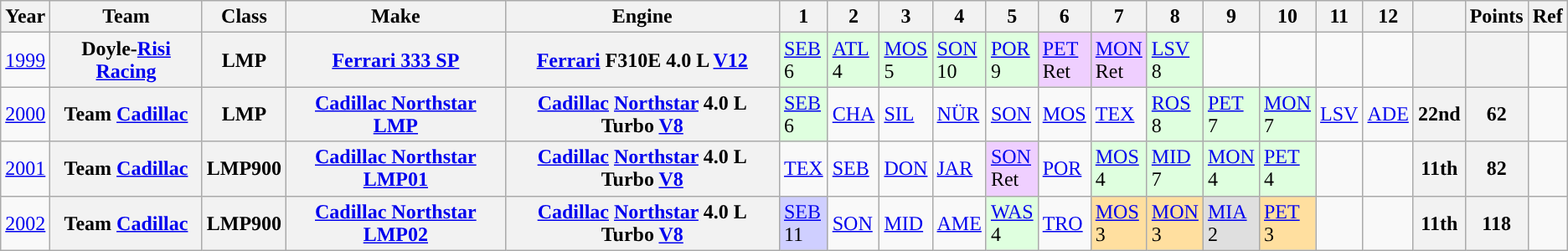<table class="wikitable">
<tr>
<th>Year</th>
<th>Team</th>
<th>Class</th>
<th>Make</th>
<th>Engine</th>
<th>1</th>
<th>2</th>
<th>3</th>
<th>4</th>
<th>5</th>
<th>6</th>
<th>7</th>
<th>8</th>
<th>9</th>
<th>10</th>
<th>11</th>
<th>12</th>
<th></th>
<th>Points</th>
<th>Ref</th>
</tr>
<tr>
<td><a href='#'>1999</a></td>
<th>Doyle-<a href='#'>Risi Racing</a></th>
<th>LMP</th>
<th><a href='#'>Ferrari 333 SP</a></th>
<th><a href='#'>Ferrari</a> F310E 4.0 L <a href='#'>V12</a></th>
<td style="background:#DFFFDF;"><a href='#'>SEB</a><br>6</td>
<td style="background:#DFFFDF;"><a href='#'>ATL</a><br>4</td>
<td style="background:#DFFFDF;"><a href='#'>MOS</a><br>5</td>
<td style="background:#DFFFDF;"><a href='#'>SON</a><br>10</td>
<td style="background:#DFFFDF;"><a href='#'>POR</a><br>9</td>
<td style="background:#EFCFFF;"><a href='#'>PET</a><br>Ret</td>
<td style="background:#EFCFFF;"><a href='#'>MON</a><br>Ret</td>
<td style="background:#DFFFDF;"><a href='#'>LSV</a><br>8</td>
<td></td>
<td></td>
<td></td>
<td></td>
<th></th>
<th></th>
<td></td>
</tr>
<tr>
<td><a href='#'>2000</a></td>
<th>Team <a href='#'>Cadillac</a></th>
<th>LMP</th>
<th><a href='#'>Cadillac Northstar LMP</a></th>
<th><a href='#'>Cadillac</a> <a href='#'>Northstar</a> 4.0 L Turbo <a href='#'>V8</a></th>
<td style="background:#DFFFDF;"><a href='#'>SEB</a><br>6</td>
<td><a href='#'>CHA</a><br></td>
<td><a href='#'>SIL</a><br></td>
<td><a href='#'>NÜR</a><br></td>
<td><a href='#'>SON</a><br></td>
<td><a href='#'>MOS</a><br></td>
<td><a href='#'>TEX</a><br></td>
<td style="background:#DFFFDF;"><a href='#'>ROS</a><br>8</td>
<td style="background:#DFFFDF;"><a href='#'>PET</a><br>7</td>
<td style="background:#DFFFDF;"><a href='#'>MON</a><br>7</td>
<td><a href='#'>LSV</a><br></td>
<td><a href='#'>ADE</a><br></td>
<th>22nd</th>
<th>62</th>
<td></td>
</tr>
<tr>
<td><a href='#'>2001</a></td>
<th>Team <a href='#'>Cadillac</a></th>
<th>LMP900</th>
<th><a href='#'>Cadillac Northstar LMP01</a></th>
<th><a href='#'>Cadillac</a> <a href='#'>Northstar</a> 4.0 L Turbo <a href='#'>V8</a></th>
<td><a href='#'>TEX</a><br></td>
<td><a href='#'>SEB</a><br></td>
<td><a href='#'>DON</a><br></td>
<td><a href='#'>JAR</a><br></td>
<td style="background:#EFCFFF;"><a href='#'>SON</a><br>Ret</td>
<td><a href='#'>POR</a><br></td>
<td style="background:#DFFFDF;"><a href='#'>MOS</a><br>4</td>
<td style="background:#DFFFDF;"><a href='#'>MID</a><br>7</td>
<td style="background:#DFFFDF;"><a href='#'>MON</a><br>4</td>
<td style="background:#DFFFDF;"><a href='#'>PET</a><br>4</td>
<td></td>
<td></td>
<th>11th</th>
<th>82</th>
<td></td>
</tr>
<tr>
<td><a href='#'>2002</a></td>
<th>Team <a href='#'>Cadillac</a></th>
<th>LMP900</th>
<th><a href='#'>Cadillac Northstar LMP02</a></th>
<th><a href='#'>Cadillac</a> <a href='#'>Northstar</a> 4.0 L Turbo <a href='#'>V8</a></th>
<td style="background:#CFCFFF;”"><a href='#'>SEB</a><br>11</td>
<td><a href='#'>SON</a><br></td>
<td><a href='#'>MID</a><br></td>
<td><a href='#'>AME</a><br></td>
<td style="background:#DFFFDF;"><a href='#'>WAS</a><br>4</td>
<td><a href='#'>TRO</a><br></td>
<td style="background:#FFDF9F;”"><a href='#'>MOS</a><br>3</td>
<td style="background:#FFDF9F;”"><a href='#'>MON</a><br>3</td>
<td style="background:#DFDFDF;”"><a href='#'>MIA</a><br>2</td>
<td style="background:#FFDF9F;”"><a href='#'>PET</a><br>3</td>
<td></td>
<td></td>
<th>11th</th>
<th>118</th>
<td></td>
</tr>
</table>
